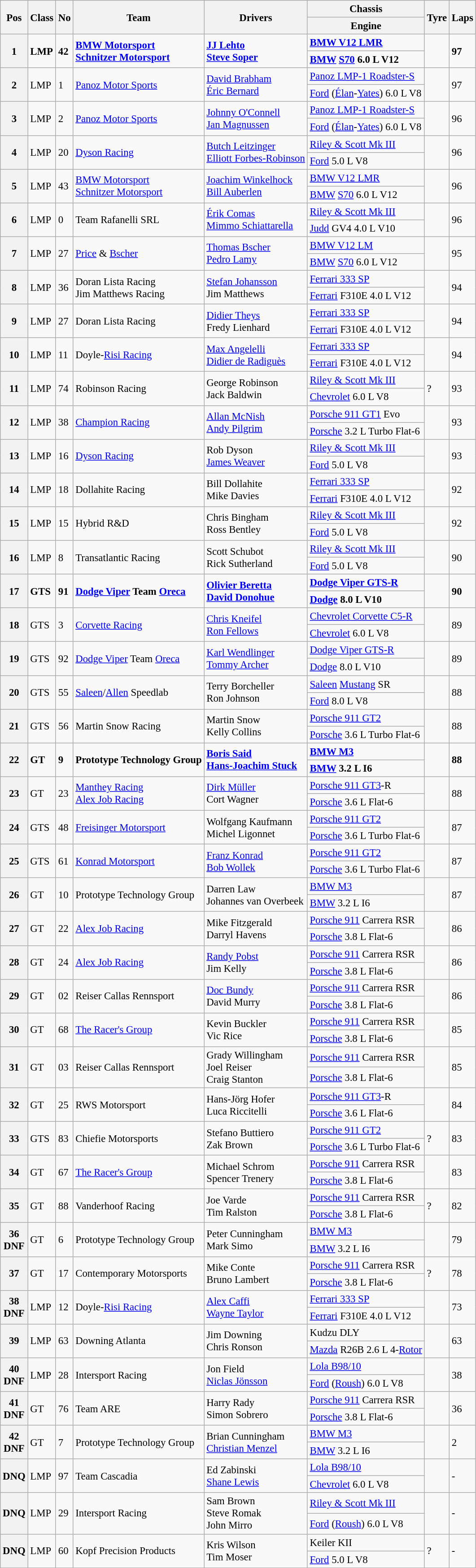<table class="wikitable" style="font-size: 95%;">
<tr>
<th rowspan=2>Pos</th>
<th rowspan=2>Class</th>
<th rowspan=2>No</th>
<th rowspan=2>Team</th>
<th rowspan=2>Drivers</th>
<th>Chassis</th>
<th rowspan=2>Tyre</th>
<th rowspan=2>Laps</th>
</tr>
<tr>
<th>Engine</th>
</tr>
<tr style="font-weight:bold">
<th rowspan=2>1</th>
<td rowspan=2>LMP</td>
<td rowspan=2>42</td>
<td rowspan=2> <a href='#'>BMW Motorsport</a><br> <a href='#'>Schnitzer Motorsport</a></td>
<td rowspan=2> <a href='#'>JJ Lehto</a><br> <a href='#'>Steve Soper</a></td>
<td><a href='#'>BMW V12 LMR</a></td>
<td rowspan=2></td>
<td rowspan=2>97</td>
</tr>
<tr style="font-weight:bold">
<td><a href='#'>BMW</a> <a href='#'>S70</a> 6.0 L V12</td>
</tr>
<tr>
<th rowspan=2>2</th>
<td rowspan=2>LMP</td>
<td rowspan=2>1</td>
<td rowspan=2> <a href='#'>Panoz Motor Sports</a></td>
<td rowspan=2> <a href='#'>David Brabham</a><br> <a href='#'>Éric Bernard</a></td>
<td><a href='#'>Panoz LMP-1 Roadster-S</a></td>
<td rowspan=2></td>
<td rowspan=2>97</td>
</tr>
<tr>
<td><a href='#'>Ford</a> (<a href='#'>Élan</a>-<a href='#'>Yates</a>) 6.0 L V8</td>
</tr>
<tr>
<th rowspan=2>3</th>
<td rowspan=2>LMP</td>
<td rowspan=2>2</td>
<td rowspan=2> <a href='#'>Panoz Motor Sports</a></td>
<td rowspan=2> <a href='#'>Johnny O'Connell</a><br> <a href='#'>Jan Magnussen</a></td>
<td><a href='#'>Panoz LMP-1 Roadster-S</a></td>
<td rowspan=2></td>
<td rowspan=2>96</td>
</tr>
<tr>
<td><a href='#'>Ford</a> (<a href='#'>Élan</a>-<a href='#'>Yates</a>) 6.0 L V8</td>
</tr>
<tr>
<th rowspan=2>4</th>
<td rowspan=2>LMP</td>
<td rowspan=2>20</td>
<td rowspan=2> <a href='#'>Dyson Racing</a></td>
<td rowspan=2> <a href='#'>Butch Leitzinger</a><br> <a href='#'>Elliott Forbes-Robinson</a></td>
<td><a href='#'>Riley & Scott Mk III</a></td>
<td rowspan=2></td>
<td rowspan=2>96</td>
</tr>
<tr>
<td><a href='#'>Ford</a> 5.0 L V8</td>
</tr>
<tr>
<th rowspan=2>5</th>
<td rowspan=2>LMP</td>
<td rowspan=2>43</td>
<td rowspan=2> <a href='#'>BMW Motorsport</a><br> <a href='#'>Schnitzer Motorsport</a></td>
<td rowspan=2> <a href='#'>Joachim Winkelhock</a><br> <a href='#'>Bill Auberlen</a></td>
<td><a href='#'>BMW V12 LMR</a></td>
<td rowspan=2></td>
<td rowspan=2>96</td>
</tr>
<tr>
<td><a href='#'>BMW</a> <a href='#'>S70</a> 6.0 L V12</td>
</tr>
<tr>
<th rowspan=2>6</th>
<td rowspan=2>LMP</td>
<td rowspan=2>0</td>
<td rowspan=2> Team Rafanelli SRL</td>
<td rowspan=2> <a href='#'>Érik Comas</a><br> <a href='#'>Mimmo Schiattarella</a></td>
<td><a href='#'>Riley & Scott Mk III</a></td>
<td rowspan=2></td>
<td rowspan=2>96</td>
</tr>
<tr>
<td><a href='#'>Judd</a> GV4 4.0 L V10</td>
</tr>
<tr>
<th rowspan=2>7</th>
<td rowspan=2>LMP</td>
<td rowspan=2>27</td>
<td rowspan=2> <a href='#'>Price</a> & <a href='#'>Bscher</a></td>
<td rowspan=2> <a href='#'>Thomas Bscher</a><br> <a href='#'>Pedro Lamy</a></td>
<td><a href='#'>BMW V12 LM</a></td>
<td rowspan=2></td>
<td rowspan=2>95</td>
</tr>
<tr>
<td><a href='#'>BMW</a> <a href='#'>S70</a> 6.0 L V12</td>
</tr>
<tr>
<th rowspan=2>8</th>
<td rowspan=2>LMP</td>
<td rowspan=2>36</td>
<td rowspan=2> Doran Lista Racing<br> Jim Matthews Racing</td>
<td rowspan=2> <a href='#'>Stefan Johansson</a><br> Jim Matthews</td>
<td><a href='#'>Ferrari 333 SP</a></td>
<td rowspan=2></td>
<td rowspan=2>94</td>
</tr>
<tr>
<td><a href='#'>Ferrari</a> F310E 4.0 L V12</td>
</tr>
<tr>
<th rowspan=2>9</th>
<td rowspan=2>LMP</td>
<td rowspan=2>27</td>
<td rowspan=2> Doran Lista Racing</td>
<td rowspan=2> <a href='#'>Didier Theys</a><br> Fredy Lienhard</td>
<td><a href='#'>Ferrari 333 SP</a></td>
<td rowspan=2></td>
<td rowspan=2>94</td>
</tr>
<tr>
<td><a href='#'>Ferrari</a> F310E 4.0 L V12</td>
</tr>
<tr>
<th rowspan=2>10</th>
<td rowspan=2>LMP</td>
<td rowspan=2>11</td>
<td rowspan=2> Doyle-<a href='#'>Risi Racing</a></td>
<td rowspan=2> <a href='#'>Max Angelelli</a><br> <a href='#'>Didier de Radiguès</a></td>
<td><a href='#'>Ferrari 333 SP</a></td>
<td rowspan=2></td>
<td rowspan=2>94</td>
</tr>
<tr>
<td><a href='#'>Ferrari</a> F310E 4.0 L V12</td>
</tr>
<tr>
<th rowspan=2>11</th>
<td rowspan=2>LMP</td>
<td rowspan=2>74</td>
<td rowspan=2> Robinson Racing</td>
<td rowspan=2> George Robinson<br> Jack Baldwin</td>
<td><a href='#'>Riley & Scott Mk III</a></td>
<td rowspan=2>?</td>
<td rowspan=2>93</td>
</tr>
<tr>
<td><a href='#'>Chevrolet</a> 6.0 L V8</td>
</tr>
<tr>
<th rowspan=2>12</th>
<td rowspan=2>LMP</td>
<td rowspan=2>38</td>
<td rowspan=2> <a href='#'>Champion Racing</a></td>
<td rowspan=2> <a href='#'>Allan McNish</a><br> <a href='#'>Andy Pilgrim</a></td>
<td><a href='#'>Porsche 911 GT1</a> Evo</td>
<td rowspan=2></td>
<td rowspan=2>93</td>
</tr>
<tr>
<td><a href='#'>Porsche</a> 3.2 L Turbo Flat-6</td>
</tr>
<tr>
<th rowspan=2>13</th>
<td rowspan=2>LMP</td>
<td rowspan=2>16</td>
<td rowspan=2> <a href='#'>Dyson Racing</a></td>
<td rowspan=2> Rob Dyson<br> <a href='#'>James Weaver</a></td>
<td><a href='#'>Riley & Scott Mk III</a></td>
<td rowspan=2></td>
<td rowspan=2>93</td>
</tr>
<tr>
<td><a href='#'>Ford</a> 5.0 L V8</td>
</tr>
<tr>
<th rowspan=2>14</th>
<td rowspan=2>LMP</td>
<td rowspan=2>18</td>
<td rowspan=2> Dollahite Racing</td>
<td rowspan=2> Bill Dollahite<br> Mike Davies</td>
<td><a href='#'>Ferrari 333 SP</a></td>
<td rowspan=2></td>
<td rowspan=2>92</td>
</tr>
<tr>
<td><a href='#'>Ferrari</a> F310E 4.0 L V12</td>
</tr>
<tr>
<th rowspan=2>15</th>
<td rowspan=2>LMP</td>
<td rowspan=2>15</td>
<td rowspan=2> Hybrid R&D</td>
<td rowspan=2> Chris Bingham<br> Ross Bentley</td>
<td><a href='#'>Riley & Scott Mk III</a></td>
<td rowspan=2></td>
<td rowspan=2>92</td>
</tr>
<tr>
<td><a href='#'>Ford</a> 5.0 L V8</td>
</tr>
<tr>
<th rowspan=2>16</th>
<td rowspan=2>LMP</td>
<td rowspan=2>8</td>
<td rowspan=2> Transatlantic Racing</td>
<td rowspan=2> Scott Schubot<br> Rick Sutherland</td>
<td><a href='#'>Riley & Scott Mk III</a></td>
<td rowspan=2></td>
<td rowspan=2>90</td>
</tr>
<tr>
<td><a href='#'>Ford</a> 5.0 L V8</td>
</tr>
<tr style="font-weight:bold">
<th rowspan=2>17</th>
<td rowspan=2>GTS</td>
<td rowspan=2>91</td>
<td rowspan=2> <a href='#'>Dodge Viper</a> Team <a href='#'>Oreca</a></td>
<td rowspan=2> <a href='#'>Olivier Beretta</a><br> <a href='#'>David Donohue</a></td>
<td><a href='#'>Dodge Viper GTS-R</a></td>
<td rowspan=2></td>
<td rowspan=2>90</td>
</tr>
<tr style="font-weight:bold">
<td><a href='#'>Dodge</a> 8.0 L V10</td>
</tr>
<tr>
<th rowspan=2>18</th>
<td rowspan=2>GTS</td>
<td rowspan=2>3</td>
<td rowspan=2> <a href='#'>Corvette Racing</a></td>
<td rowspan=2> <a href='#'>Chris Kneifel</a><br> <a href='#'>Ron Fellows</a></td>
<td><a href='#'>Chevrolet Corvette C5-R</a></td>
<td rowspan=2></td>
<td rowspan=2>89</td>
</tr>
<tr>
<td><a href='#'>Chevrolet</a> 6.0 L V8</td>
</tr>
<tr>
<th rowspan=2>19</th>
<td rowspan=2>GTS</td>
<td rowspan=2>92</td>
<td rowspan=2> <a href='#'>Dodge Viper</a> Team <a href='#'>Oreca</a></td>
<td rowspan=2> <a href='#'>Karl Wendlinger</a><br> <a href='#'>Tommy Archer</a></td>
<td><a href='#'>Dodge Viper GTS-R</a></td>
<td rowspan=2></td>
<td rowspan=2>89</td>
</tr>
<tr>
<td><a href='#'>Dodge</a> 8.0 L V10</td>
</tr>
<tr>
<th rowspan=2>20</th>
<td rowspan=2>GTS</td>
<td rowspan=2>55</td>
<td rowspan=2> <a href='#'>Saleen</a>/<a href='#'>Allen</a> Speedlab</td>
<td rowspan=2> Terry Borcheller<br> Ron Johnson</td>
<td><a href='#'>Saleen</a> <a href='#'>Mustang</a> SR</td>
<td rowspan=2></td>
<td rowspan=2>88</td>
</tr>
<tr>
<td><a href='#'>Ford</a> 8.0 L V8</td>
</tr>
<tr>
<th rowspan=2>21</th>
<td rowspan=2>GTS</td>
<td rowspan=2>56</td>
<td rowspan=2> Martin Snow Racing</td>
<td rowspan=2> Martin Snow<br> Kelly Collins</td>
<td><a href='#'>Porsche 911 GT2</a></td>
<td rowspan=2></td>
<td rowspan=2>88</td>
</tr>
<tr>
<td><a href='#'>Porsche</a> 3.6 L Turbo Flat-6</td>
</tr>
<tr style="font-weight:bold">
<th rowspan=2>22</th>
<td rowspan=2>GT</td>
<td rowspan=2>9</td>
<td rowspan=2> Prototype Technology Group</td>
<td rowspan=2> <a href='#'>Boris Said</a><br> <a href='#'>Hans-Joachim Stuck</a></td>
<td><a href='#'>BMW M3</a></td>
<td rowspan=2></td>
<td rowspan=2>88</td>
</tr>
<tr style="font-weight:bold">
<td><a href='#'>BMW</a> 3.2 L I6</td>
</tr>
<tr>
<th rowspan=2>23</th>
<td rowspan=2>GT</td>
<td rowspan=2>23</td>
<td rowspan=2> <a href='#'>Manthey Racing</a><br> <a href='#'>Alex Job Racing</a></td>
<td rowspan=2> <a href='#'>Dirk Müller</a><br> Cort Wagner</td>
<td><a href='#'>Porsche 911 GT3</a>-R</td>
<td rowspan=2></td>
<td rowspan=2>88</td>
</tr>
<tr>
<td><a href='#'>Porsche</a> 3.6 L Flat-6</td>
</tr>
<tr>
<th rowspan=2>24</th>
<td rowspan=2>GTS</td>
<td rowspan=2>48</td>
<td rowspan=2> <a href='#'>Freisinger Motorsport</a></td>
<td rowspan=2> Wolfgang Kaufmann<br> Michel Ligonnet</td>
<td><a href='#'>Porsche 911 GT2</a></td>
<td rowspan=2></td>
<td rowspan=2>87</td>
</tr>
<tr>
<td><a href='#'>Porsche</a> 3.6 L Turbo Flat-6</td>
</tr>
<tr>
<th rowspan=2>25</th>
<td rowspan=2>GTS</td>
<td rowspan=2>61</td>
<td rowspan=2> <a href='#'>Konrad Motorsport</a></td>
<td rowspan=2> <a href='#'>Franz Konrad</a><br> <a href='#'>Bob Wollek</a></td>
<td><a href='#'>Porsche 911 GT2</a></td>
<td rowspan=2></td>
<td rowspan=2>87</td>
</tr>
<tr>
<td><a href='#'>Porsche</a> 3.6 L Turbo Flat-6</td>
</tr>
<tr>
<th rowspan=2>26</th>
<td rowspan=2>GT</td>
<td rowspan=2>10</td>
<td rowspan=2> Prototype Technology Group</td>
<td rowspan=2> Darren Law<br> Johannes van Overbeek</td>
<td><a href='#'>BMW M3</a></td>
<td rowspan=2></td>
<td rowspan=2>87</td>
</tr>
<tr>
<td><a href='#'>BMW</a> 3.2 L I6</td>
</tr>
<tr>
<th rowspan=2>27</th>
<td rowspan=2>GT</td>
<td rowspan=2>22</td>
<td rowspan=2> <a href='#'>Alex Job Racing</a></td>
<td rowspan=2> Mike Fitzgerald<br> Darryl Havens</td>
<td><a href='#'>Porsche 911</a> Carrera RSR</td>
<td rowspan=2></td>
<td rowspan=2>86</td>
</tr>
<tr>
<td><a href='#'>Porsche</a> 3.8 L Flat-6</td>
</tr>
<tr>
<th rowspan=2>28</th>
<td rowspan=2>GT</td>
<td rowspan=2>24</td>
<td rowspan=2> <a href='#'>Alex Job Racing</a></td>
<td rowspan=2> <a href='#'>Randy Pobst</a><br> Jim Kelly</td>
<td><a href='#'>Porsche 911</a> Carrera RSR</td>
<td rowspan=2></td>
<td rowspan=2>86</td>
</tr>
<tr>
<td><a href='#'>Porsche</a> 3.8 L Flat-6</td>
</tr>
<tr>
<th rowspan=2>29</th>
<td rowspan=2>GT</td>
<td rowspan=2>02</td>
<td rowspan=2> Reiser Callas Rennsport</td>
<td rowspan=2> <a href='#'>Doc Bundy</a><br> David Murry</td>
<td><a href='#'>Porsche 911</a> Carrera RSR</td>
<td rowspan=2></td>
<td rowspan=2>86</td>
</tr>
<tr>
<td><a href='#'>Porsche</a> 3.8 L Flat-6</td>
</tr>
<tr>
<th rowspan=2>30</th>
<td rowspan=2>GT</td>
<td rowspan=2>68</td>
<td rowspan=2> <a href='#'>The Racer's Group</a></td>
<td rowspan=2> Kevin Buckler<br> Vic Rice</td>
<td><a href='#'>Porsche 911</a> Carrera RSR</td>
<td rowspan=2></td>
<td rowspan=2>85</td>
</tr>
<tr>
<td><a href='#'>Porsche</a> 3.8 L Flat-6</td>
</tr>
<tr>
<th rowspan=2>31</th>
<td rowspan=2>GT</td>
<td rowspan=2>03</td>
<td rowspan=2> Reiser Callas Rennsport</td>
<td rowspan=2> Grady Willingham<br> Joel Reiser<br> Craig Stanton</td>
<td><a href='#'>Porsche 911</a> Carrera RSR</td>
<td rowspan=2></td>
<td rowspan=2>85</td>
</tr>
<tr>
<td><a href='#'>Porsche</a> 3.8 L Flat-6</td>
</tr>
<tr>
<th rowspan=2>32</th>
<td rowspan=2>GT</td>
<td rowspan=2>25</td>
<td rowspan=2> RWS Motorsport</td>
<td rowspan=2> Hans-Jörg Hofer<br> Luca Riccitelli</td>
<td><a href='#'>Porsche 911 GT3</a>-R</td>
<td rowspan=2></td>
<td rowspan=2>84</td>
</tr>
<tr>
<td><a href='#'>Porsche</a> 3.6 L Flat-6</td>
</tr>
<tr>
<th rowspan=2>33</th>
<td rowspan=2>GTS</td>
<td rowspan=2>83</td>
<td rowspan=2> Chiefie Motorsports</td>
<td rowspan=2> Stefano Buttiero<br> Zak Brown</td>
<td><a href='#'>Porsche 911 GT2</a></td>
<td rowspan=2>?</td>
<td rowspan=2>83</td>
</tr>
<tr>
<td><a href='#'>Porsche</a> 3.6 L Turbo Flat-6</td>
</tr>
<tr>
<th rowspan=2>34</th>
<td rowspan=2>GT</td>
<td rowspan=2>67</td>
<td rowspan=2> <a href='#'>The Racer's Group</a></td>
<td rowspan=2> Michael Schrom<br> Spencer Trenery</td>
<td><a href='#'>Porsche 911</a> Carrera RSR</td>
<td rowspan=2></td>
<td rowspan=2>83</td>
</tr>
<tr>
<td><a href='#'>Porsche</a> 3.8 L Flat-6</td>
</tr>
<tr>
<th rowspan=2>35</th>
<td rowspan=2>GT</td>
<td rowspan=2>88</td>
<td rowspan=2> Vanderhoof Racing</td>
<td rowspan=2> Joe Varde<br> Tim Ralston</td>
<td><a href='#'>Porsche 911</a> Carrera RSR</td>
<td rowspan=2>?</td>
<td rowspan=2>82</td>
</tr>
<tr>
<td><a href='#'>Porsche</a> 3.8 L Flat-6</td>
</tr>
<tr>
<th rowspan=2>36<br>DNF</th>
<td rowspan=2>GT</td>
<td rowspan=2>6</td>
<td rowspan=2> Prototype Technology Group</td>
<td rowspan=2> Peter Cunningham<br> Mark Simo</td>
<td><a href='#'>BMW M3</a></td>
<td rowspan=2></td>
<td rowspan=2>79</td>
</tr>
<tr>
<td><a href='#'>BMW</a> 3.2 L I6</td>
</tr>
<tr>
<th rowspan=2>37</th>
<td rowspan=2>GT</td>
<td rowspan=2>17</td>
<td rowspan=2> Contemporary Motorsports</td>
<td rowspan=2> Mike Conte<br> Bruno Lambert</td>
<td><a href='#'>Porsche 911</a> Carrera RSR</td>
<td rowspan=2>?</td>
<td rowspan=2>78</td>
</tr>
<tr>
<td><a href='#'>Porsche</a> 3.8 L Flat-6</td>
</tr>
<tr>
<th rowspan=2>38<br>DNF</th>
<td rowspan=2>LMP</td>
<td rowspan=2>12</td>
<td rowspan=2> Doyle-<a href='#'>Risi Racing</a></td>
<td rowspan=2> <a href='#'>Alex Caffi</a><br> <a href='#'>Wayne Taylor</a></td>
<td><a href='#'>Ferrari 333 SP</a></td>
<td rowspan=2></td>
<td rowspan=2>73</td>
</tr>
<tr>
<td><a href='#'>Ferrari</a> F310E 4.0 L V12</td>
</tr>
<tr>
<th rowspan=2>39</th>
<td rowspan=2>LMP</td>
<td rowspan=2>63</td>
<td rowspan=2> Downing Atlanta</td>
<td rowspan=2> Jim Downing<br> Chris Ronson</td>
<td>Kudzu DLY</td>
<td rowspan=2></td>
<td rowspan=2>63</td>
</tr>
<tr>
<td><a href='#'>Mazda</a> R26B 2.6 L 4-<a href='#'>Rotor</a></td>
</tr>
<tr>
<th rowspan=2>40<br>DNF</th>
<td rowspan=2>LMP</td>
<td rowspan=2>28</td>
<td rowspan=2> Intersport Racing</td>
<td rowspan=2> Jon Field<br> <a href='#'>Niclas Jönsson</a></td>
<td><a href='#'>Lola B98/10</a></td>
<td rowspan=2></td>
<td rowspan=2>38</td>
</tr>
<tr>
<td><a href='#'>Ford</a> (<a href='#'>Roush</a>) 6.0 L V8</td>
</tr>
<tr>
<th rowspan=2>41<br>DNF</th>
<td rowspan=2>GT</td>
<td rowspan=2>76</td>
<td rowspan=2> Team ARE</td>
<td rowspan=2> Harry Rady<br> Simon Sobrero</td>
<td><a href='#'>Porsche 911</a> Carrera RSR</td>
<td rowspan=2></td>
<td rowspan=2>36</td>
</tr>
<tr>
<td><a href='#'>Porsche</a> 3.8 L Flat-6</td>
</tr>
<tr>
<th rowspan=2>42<br>DNF</th>
<td rowspan=2>GT</td>
<td rowspan=2>7</td>
<td rowspan=2> Prototype Technology Group</td>
<td rowspan=2> Brian Cunningham<br> <a href='#'>Christian Menzel</a></td>
<td><a href='#'>BMW M3</a></td>
<td rowspan=2></td>
<td rowspan=2>2</td>
</tr>
<tr>
<td><a href='#'>BMW</a> 3.2 L I6</td>
</tr>
<tr>
<th rowspan=2>DNQ</th>
<td rowspan=2>LMP</td>
<td rowspan=2>97</td>
<td rowspan=2> Team Cascadia</td>
<td rowspan=2> Ed Zabinski<br> <a href='#'>Shane Lewis</a></td>
<td><a href='#'>Lola B98/10</a></td>
<td rowspan=2></td>
<td rowspan=2>-</td>
</tr>
<tr>
<td><a href='#'>Chevrolet</a> 6.0 L V8</td>
</tr>
<tr>
<th rowspan=2>DNQ</th>
<td rowspan=2>LMP</td>
<td rowspan=2>29</td>
<td rowspan=2> Intersport Racing</td>
<td rowspan=2> Sam Brown<br> Steve Romak<br> John Mirro</td>
<td><a href='#'>Riley & Scott Mk III</a></td>
<td rowspan=2></td>
<td rowspan=2>-</td>
</tr>
<tr>
<td><a href='#'>Ford</a> (<a href='#'>Roush</a>) 6.0 L V8</td>
</tr>
<tr>
<th rowspan=2>DNQ</th>
<td rowspan=2>LMP</td>
<td rowspan=2>60</td>
<td rowspan=2> Kopf Precision Products</td>
<td rowspan=2> Kris Wilson<br> Tim Moser</td>
<td>Keiler KII</td>
<td rowspan=2>?</td>
<td rowspan=2>-</td>
</tr>
<tr>
<td><a href='#'>Ford</a> 5.0 L V8</td>
</tr>
</table>
